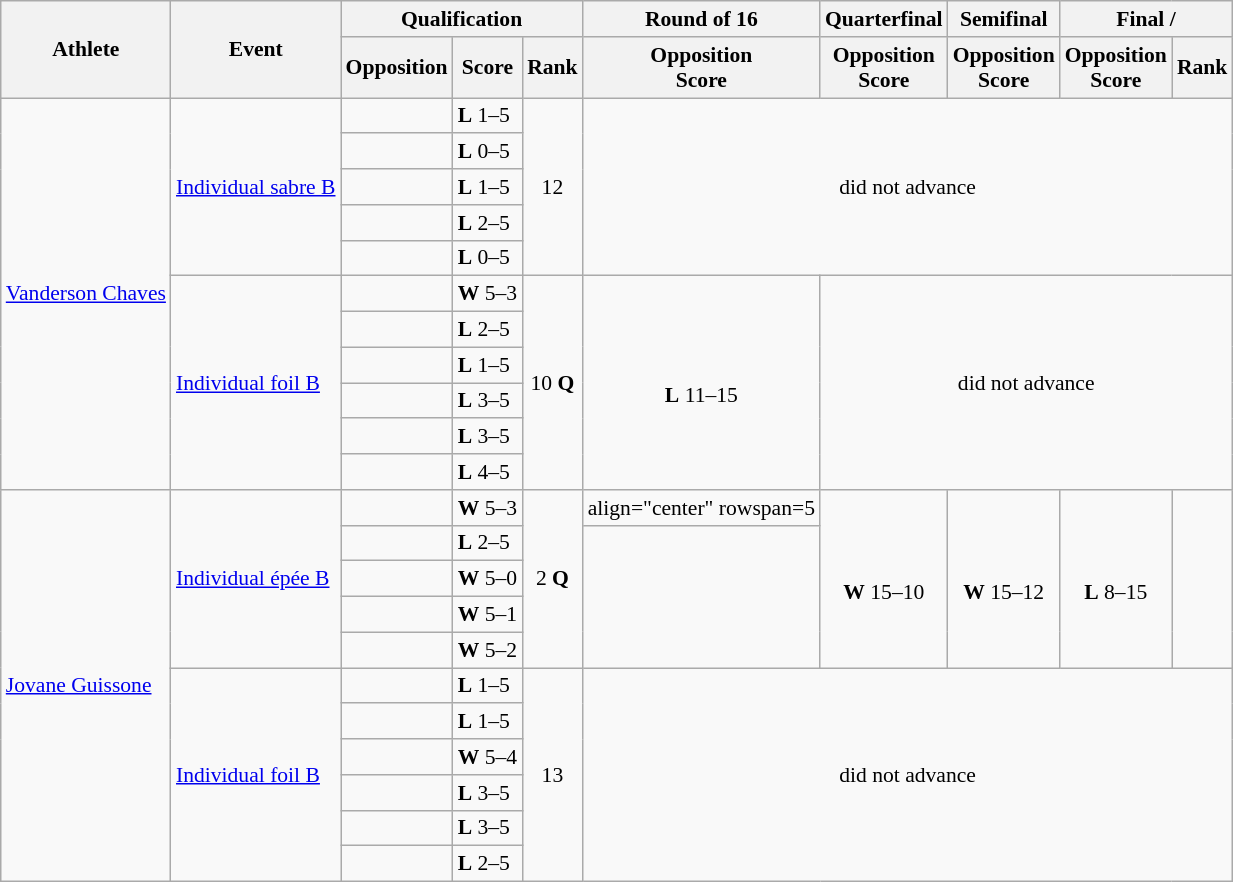<table class=wikitable style="font-size:90%">
<tr>
<th rowspan="2">Athlete</th>
<th rowspan="2">Event</th>
<th colspan="3">Qualification</th>
<th>Round of 16</th>
<th>Quarterfinal</th>
<th>Semifinal</th>
<th colspan="2">Final / </th>
</tr>
<tr>
<th>Opposition</th>
<th>Score</th>
<th>Rank</th>
<th>Opposition<br>Score</th>
<th>Opposition<br>Score</th>
<th>Opposition<br>Score</th>
<th>Opposition<br>Score</th>
<th>Rank</th>
</tr>
<tr>
<td rowspan=11><a href='#'>Vanderson Chaves</a></td>
<td rowspan=5><a href='#'>Individual sabre B</a></td>
<td></td>
<td><strong>L</strong> 1–5</td>
<td align="center" rowspan=5>12</td>
<td align="center" rowspan=5 colspan=5>did not advance</td>
</tr>
<tr>
<td></td>
<td><strong>L</strong> 0–5</td>
</tr>
<tr>
<td></td>
<td><strong>L</strong> 1–5</td>
</tr>
<tr>
<td></td>
<td><strong>L</strong> 2–5</td>
</tr>
<tr>
<td></td>
<td><strong>L</strong> 0–5</td>
</tr>
<tr>
<td rowspan=6><a href='#'>Individual foil B</a></td>
<td></td>
<td><strong>W</strong> 5–3</td>
<td align="center" rowspan=6>10 <strong>Q</strong></td>
<td align="center" rowspan=6><br><strong>L</strong> 11–15</td>
<td align="center" rowspan=6 colspan=4>did not advance</td>
</tr>
<tr>
<td></td>
<td><strong>L</strong> 2–5</td>
</tr>
<tr>
<td></td>
<td><strong>L</strong> 1–5</td>
</tr>
<tr>
<td></td>
<td><strong>L</strong> 3–5</td>
</tr>
<tr>
<td></td>
<td><strong>L</strong> 3–5</td>
</tr>
<tr>
<td></td>
<td><strong>L</strong> 4–5</td>
</tr>
<tr>
<td rowspan=11><a href='#'>Jovane Guissone</a></td>
<td rowspan=5><a href='#'>Individual épée B</a></td>
<td></td>
<td><strong>W</strong> 5–3</td>
<td align="center" rowspan=5>2 <strong>Q</strong></td>
<td>align="center" rowspan=5 </td>
<td align="center" rowspan=5><br><strong>W</strong> 15–10</td>
<td align="center" rowspan=5><br><strong>W</strong> 15–12</td>
<td align="center" rowspan=5><br><strong>L</strong> 8–15</td>
<td align="center" rowspan=5></td>
</tr>
<tr>
<td></td>
<td><strong>L</strong> 2–5</td>
</tr>
<tr>
<td></td>
<td><strong>W</strong> 5–0</td>
</tr>
<tr>
<td></td>
<td><strong>W</strong> 5–1</td>
</tr>
<tr>
<td></td>
<td><strong>W</strong> 5–2</td>
</tr>
<tr>
<td rowspan=6><a href='#'>Individual foil B</a></td>
<td></td>
<td><strong>L</strong> 1–5</td>
<td align="center" rowspan=6>13</td>
<td align="center" rowspan=6 colspan=5>did not advance</td>
</tr>
<tr>
<td></td>
<td><strong>L</strong> 1–5</td>
</tr>
<tr>
<td></td>
<td><strong>W</strong> 5–4</td>
</tr>
<tr>
<td></td>
<td><strong>L</strong> 3–5</td>
</tr>
<tr>
<td></td>
<td><strong>L</strong> 3–5</td>
</tr>
<tr>
<td></td>
<td><strong>L</strong> 2–5</td>
</tr>
</table>
